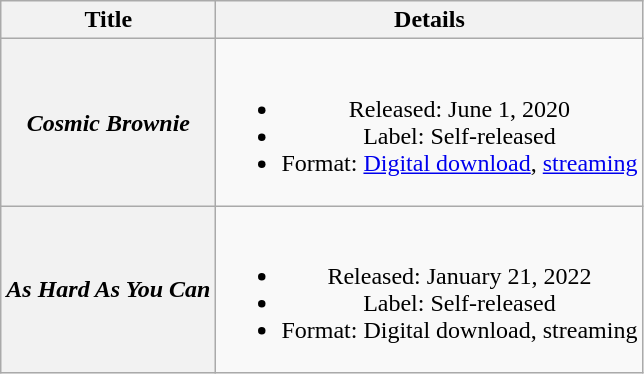<table class="wikitable plainrowheaders" style="text-align:center;">
<tr>
<th scope="col" rowspan="1">Title</th>
<th scope="col" rowspan="1">Details</th>
</tr>
<tr>
<th scope="row"><em>Cosmic Brownie</em></th>
<td><br><ul><li>Released: June 1, 2020</li><li>Label: Self-released</li><li>Format: <a href='#'>Digital download</a>, <a href='#'>streaming</a></li></ul></td>
</tr>
<tr>
<th scope="row"><em>As Hard As You Can</em></th>
<td><br><ul><li>Released: January 21, 2022</li><li>Label: Self-released</li><li>Format: Digital download, streaming</li></ul></td>
</tr>
</table>
